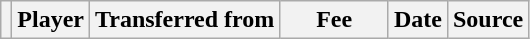<table class="wikitable plainrowheaders sortable">
<tr>
<th></th>
<th scope="col">Player</th>
<th>Transferred from</th>
<th style="width: 65px;">Fee</th>
<th scope="col">Date</th>
<th scope="col">Source</th>
</tr>
</table>
